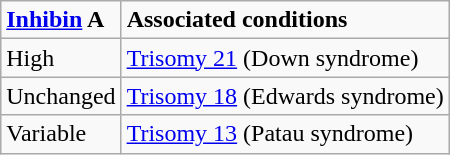<table class="wikitable">
<tr>
<td><strong><a href='#'>Inhibin</a> A</strong></td>
<td><strong>Associated conditions</strong></td>
</tr>
<tr>
<td>High</td>
<td><a href='#'>Trisomy 21</a> (Down syndrome)</td>
</tr>
<tr>
<td>Unchanged</td>
<td><a href='#'>Trisomy 18</a> (Edwards syndrome)</td>
</tr>
<tr>
<td>Variable</td>
<td><a href='#'>Trisomy 13</a> (Patau syndrome)</td>
</tr>
</table>
